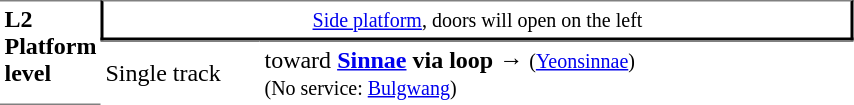<table table border=0 cellspacing=0 cellpadding=3>
<tr>
<td style="border-top:solid 1px gray;border-bottom:solid 1px gray;" width=50 rowspan=10 valign=top><strong>L2<br>Platform level</strong></td>
<td style="border-top:solid 1px gray;border-right:solid 2px black;border-left:solid 2px black;border-bottom:solid 2px black;text-align:center;" colspan=2><small><a href='#'>Side platform</a>, doors will open on the left </small></td>
</tr>
<tr>
<td style="border-bottom:solid 0px gray;border-top:solid 1px gray;" width=100>Single track</td>
<td style="border-bottom:solid 0px gray;border-top:solid 1px gray;" width=390> toward <strong><a href='#'>Sinnae</a> via loop</strong> → <small>(<a href='#'>Yeonsinnae</a>)</small><br><small>(No service: <a href='#'>Bulgwang</a>)</small></td>
</tr>
</table>
